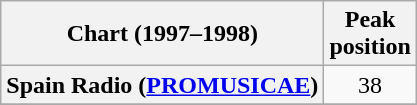<table class="wikitable sortable plainrowheaders" style="text-align:center">
<tr>
<th scope="col">Chart (1997–1998)</th>
<th scope="col">Peak<br>position</th>
</tr>
<tr>
<th scope="row">Spain Radio (<a href='#'>PROMUSICAE</a>)</th>
<td>38</td>
</tr>
<tr>
</tr>
</table>
